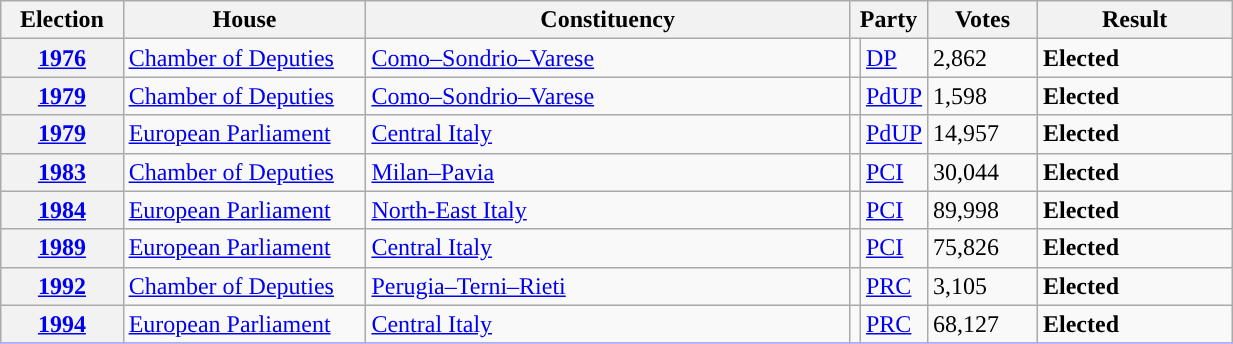<table class=wikitable style="width:65%; border:1px #AAAAFF solid">
<tr>
<th width=10%>Election</th>
<th width=20%>House</th>
<th width=40%>Constituency</th>
<th width=5% colspan="2">Party</th>
<th width=9%>Votes</th>
<th width=22%>Result</th>
</tr>
<tr>
<th><a href='#'>1976</a></th>
<td><a href='#'>Chamber of Deputies</a></td>
<td><a href='#'>Como–Sondrio–Varese</a></td>
<td></td>
<td><a href='#'>DP</a></td>
<td>2,862</td>
<td> <strong>Elected</strong></td>
</tr>
<tr>
<th><a href='#'>1979</a></th>
<td><a href='#'>Chamber of Deputies</a></td>
<td><a href='#'>Como–Sondrio–Varese</a></td>
<td></td>
<td><a href='#'>PdUP</a></td>
<td>1,598</td>
<td> <strong>Elected</strong></td>
</tr>
<tr>
<th><a href='#'>1979</a></th>
<td><a href='#'>European Parliament</a></td>
<td><a href='#'>Central Italy</a></td>
<td></td>
<td><a href='#'>PdUP</a></td>
<td>14,957</td>
<td> <strong>Elected</strong></td>
</tr>
<tr>
<th><a href='#'>1983</a></th>
<td><a href='#'>Chamber of Deputies</a></td>
<td><a href='#'>Milan–Pavia</a></td>
<td></td>
<td><a href='#'>PCI</a></td>
<td>30,044</td>
<td> <strong>Elected</strong></td>
</tr>
<tr>
<th><a href='#'>1984</a></th>
<td><a href='#'>European Parliament</a></td>
<td><a href='#'>North-East Italy</a></td>
<td></td>
<td><a href='#'>PCI</a></td>
<td>89,998</td>
<td> <strong>Elected</strong></td>
</tr>
<tr>
<th><a href='#'>1989</a></th>
<td><a href='#'>European Parliament</a></td>
<td><a href='#'>Central Italy</a></td>
<td></td>
<td><a href='#'>PCI</a></td>
<td>75,826</td>
<td> <strong>Elected</strong></td>
</tr>
<tr>
<th><a href='#'>1992</a></th>
<td><a href='#'>Chamber of Deputies</a></td>
<td><a href='#'>Perugia–Terni–Rieti</a></td>
<td></td>
<td><a href='#'>PRC</a></td>
<td>3,105</td>
<td> <strong>Elected</strong></td>
</tr>
<tr>
<th><a href='#'>1994</a></th>
<td><a href='#'>European Parliament</a></td>
<td><a href='#'>Central Italy</a></td>
<td></td>
<td><a href='#'>PRC</a></td>
<td>68,127</td>
<td> <strong>Elected</strong></td>
</tr>
<tr>
</tr>
</table>
